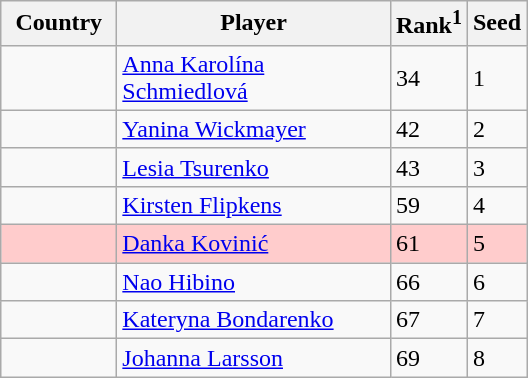<table class="sortable wikitable">
<tr>
<th width="70">Country</th>
<th width="175">Player</th>
<th>Rank<sup>1</sup></th>
<th>Seed</th>
</tr>
<tr>
<td></td>
<td><a href='#'>Anna Karolína Schmiedlová</a></td>
<td>34</td>
<td>1</td>
</tr>
<tr>
<td></td>
<td><a href='#'>Yanina Wickmayer</a></td>
<td>42</td>
<td>2</td>
</tr>
<tr>
<td></td>
<td><a href='#'>Lesia Tsurenko</a></td>
<td>43</td>
<td>3</td>
</tr>
<tr>
<td></td>
<td><a href='#'>Kirsten Flipkens</a></td>
<td>59</td>
<td>4</td>
</tr>
<tr bgcolor=#fcc>
<td></td>
<td><a href='#'>Danka Kovinić</a></td>
<td>61</td>
<td>5</td>
</tr>
<tr>
<td></td>
<td><a href='#'>Nao Hibino</a></td>
<td>66</td>
<td>6</td>
</tr>
<tr>
<td></td>
<td><a href='#'>Kateryna Bondarenko</a></td>
<td>67</td>
<td>7</td>
</tr>
<tr>
<td></td>
<td><a href='#'>Johanna Larsson</a></td>
<td>69</td>
<td>8</td>
</tr>
</table>
